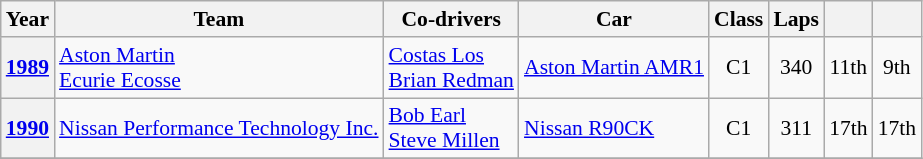<table class="wikitable" style="text-align:center; font-size:90%">
<tr>
<th>Year</th>
<th>Team</th>
<th>Co-drivers</th>
<th>Car</th>
<th>Class</th>
<th>Laps</th>
<th></th>
<th></th>
</tr>
<tr>
<th><a href='#'>1989</a></th>
<td align="left"> <a href='#'>Aston Martin</a><br> <a href='#'>Ecurie Ecosse</a></td>
<td align="left"> <a href='#'>Costas Los</a><br> <a href='#'>Brian Redman</a></td>
<td align="left"><a href='#'>Aston Martin AMR1</a></td>
<td>C1</td>
<td>340</td>
<td>11th</td>
<td>9th</td>
</tr>
<tr>
<th><a href='#'>1990</a></th>
<td align="left"> <a href='#'>Nissan Performance Technology Inc.</a></td>
<td align="left"> <a href='#'>Bob Earl</a><br> <a href='#'>Steve Millen</a></td>
<td align="left"><a href='#'>Nissan R90CK</a></td>
<td>C1</td>
<td>311</td>
<td>17th</td>
<td>17th</td>
</tr>
<tr>
</tr>
</table>
